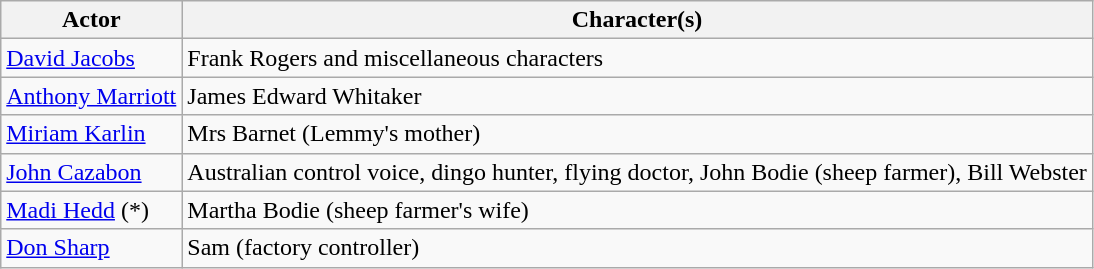<table class="wikitable">
<tr>
<th>Actor</th>
<th>Character(s)</th>
</tr>
<tr>
<td><a href='#'>David Jacobs</a></td>
<td>Frank Rogers and miscellaneous characters</td>
</tr>
<tr>
<td><a href='#'>Anthony Marriott</a></td>
<td>James Edward Whitaker</td>
</tr>
<tr>
<td><a href='#'>Miriam Karlin</a></td>
<td>Mrs Barnet (Lemmy's mother)</td>
</tr>
<tr>
<td><a href='#'>John Cazabon</a></td>
<td>Australian control voice, dingo hunter, flying doctor, John Bodie (sheep farmer), Bill Webster</td>
</tr>
<tr>
<td><a href='#'>Madi Hedd</a> (*)</td>
<td>Martha Bodie (sheep farmer's wife)</td>
</tr>
<tr>
<td><a href='#'>Don Sharp</a></td>
<td>Sam (factory controller)</td>
</tr>
</table>
